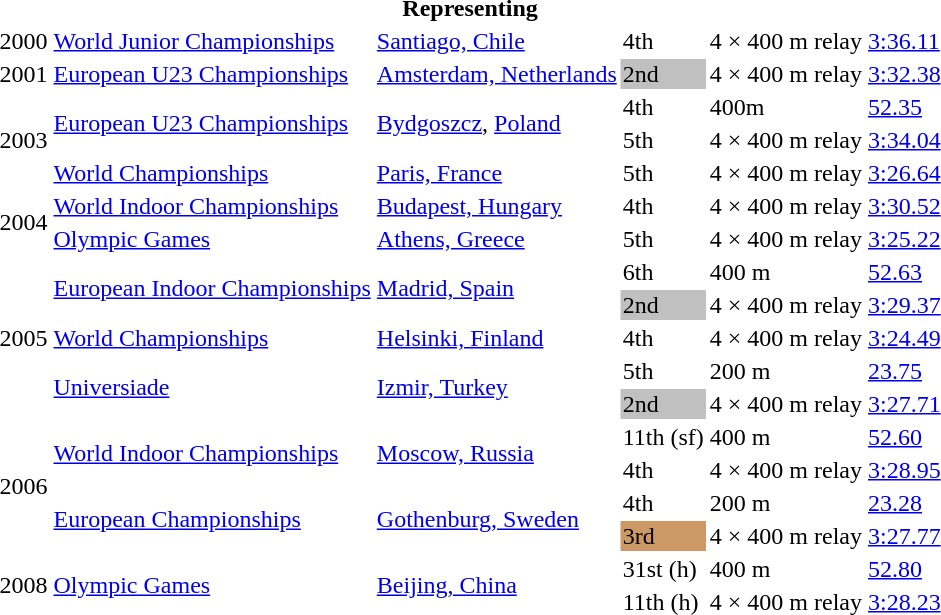<table>
<tr>
<th colspan="6">Representing </th>
</tr>
<tr>
<td>2000</td>
<td><a href='#'>World Junior Championships</a></td>
<td><a href='#'>Santiago, Chile</a></td>
<td>4th</td>
<td>4 × 400 m relay</td>
<td><a href='#'>3:36.11</a></td>
</tr>
<tr>
<td>2001</td>
<td><a href='#'>European U23 Championships</a></td>
<td><a href='#'>Amsterdam, Netherlands</a></td>
<td bgcolor=silver>2nd</td>
<td>4 × 400 m relay</td>
<td><a href='#'>3:32.38</a></td>
</tr>
<tr>
<td rowspan=3>2003</td>
<td rowspan=2><a href='#'>European U23 Championships</a></td>
<td rowspan=2><a href='#'>Bydgoszcz</a>, <a href='#'>Poland</a></td>
<td>4th</td>
<td>400m</td>
<td><a href='#'>52.35</a></td>
</tr>
<tr>
<td>5th</td>
<td>4 × 400 m relay</td>
<td><a href='#'>3:34.04</a></td>
</tr>
<tr>
<td><a href='#'>World Championships</a></td>
<td><a href='#'>Paris, France</a></td>
<td>5th</td>
<td>4 × 400 m relay</td>
<td><a href='#'>3:26.64</a></td>
</tr>
<tr>
<td rowspan=2>2004</td>
<td><a href='#'>World Indoor Championships</a></td>
<td><a href='#'>Budapest, Hungary</a></td>
<td>4th</td>
<td>4 × 400 m relay</td>
<td><a href='#'>3:30.52</a></td>
</tr>
<tr>
<td><a href='#'>Olympic Games</a></td>
<td><a href='#'>Athens, Greece</a></td>
<td>5th</td>
<td>4 × 400 m relay</td>
<td><a href='#'>3:25.22</a></td>
</tr>
<tr>
<td rowspan=5>2005</td>
<td rowspan=2><a href='#'>European Indoor Championships</a></td>
<td rowspan=2><a href='#'>Madrid, Spain</a></td>
<td>6th</td>
<td>400 m</td>
<td><a href='#'>52.63</a></td>
</tr>
<tr>
<td bgcolor=silver>2nd</td>
<td>4 × 400 m relay</td>
<td><a href='#'>3:29.37</a></td>
</tr>
<tr>
<td><a href='#'>World Championships</a></td>
<td><a href='#'>Helsinki, Finland</a></td>
<td>4th</td>
<td>4 × 400 m relay</td>
<td><a href='#'>3:24.49</a></td>
</tr>
<tr>
<td rowspan=2><a href='#'>Universiade</a></td>
<td rowspan=2><a href='#'>Izmir, Turkey</a></td>
<td>5th</td>
<td>200 m</td>
<td><a href='#'>23.75</a></td>
</tr>
<tr>
<td bgcolor=silver>2nd</td>
<td>4 × 400 m relay</td>
<td><a href='#'>3:27.71</a></td>
</tr>
<tr>
<td rowspan=4>2006</td>
<td rowspan=2><a href='#'>World Indoor Championships</a></td>
<td rowspan=2><a href='#'>Moscow, Russia</a></td>
<td>11th (sf)</td>
<td>400 m</td>
<td><a href='#'>52.60</a></td>
</tr>
<tr>
<td>4th</td>
<td>4 × 400 m relay</td>
<td><a href='#'>3:28.95</a></td>
</tr>
<tr>
<td rowspan=2><a href='#'>European Championships</a></td>
<td rowspan=2><a href='#'>Gothenburg, Sweden</a></td>
<td>4th</td>
<td>200 m</td>
<td><a href='#'>23.28</a></td>
</tr>
<tr>
<td bgcolor=cc9966>3rd</td>
<td>4 × 400 m relay</td>
<td><a href='#'>3:27.77</a></td>
</tr>
<tr>
<td rowspan=2>2008</td>
<td rowspan=2><a href='#'>Olympic Games</a></td>
<td rowspan=2><a href='#'>Beijing, China</a></td>
<td>31st (h)</td>
<td>400 m</td>
<td><a href='#'>52.80</a></td>
</tr>
<tr>
<td>11th (h)</td>
<td>4 × 400 m relay</td>
<td><a href='#'>3:28.23</a></td>
</tr>
</table>
